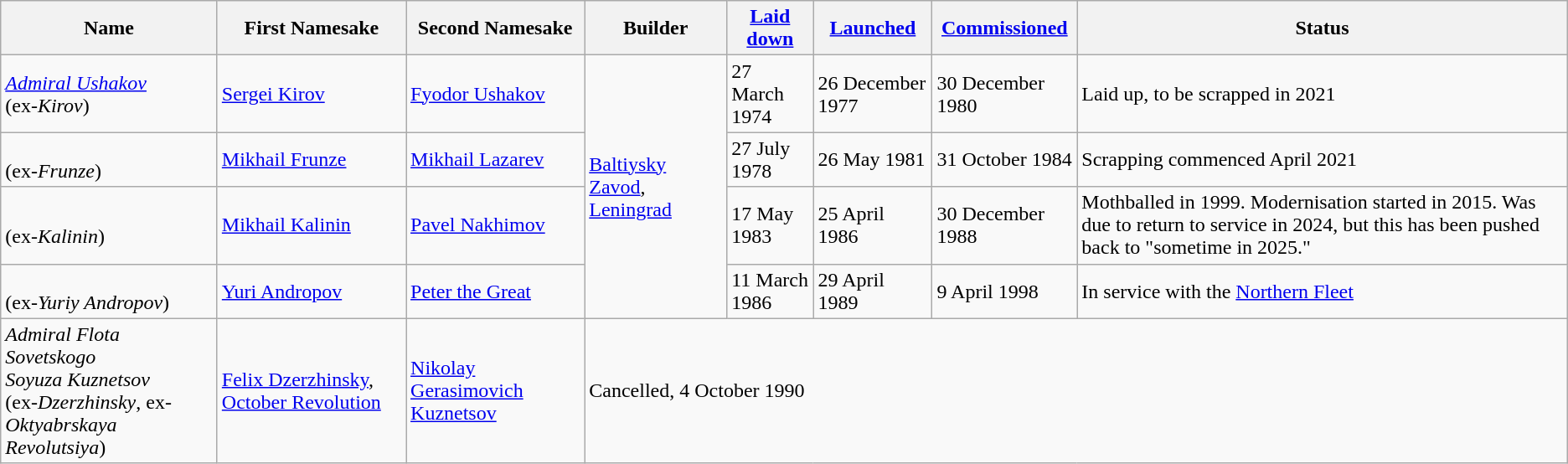<table class="wikitable plainrowheaders">
<tr>
<th scope="col">Name</th>
<th scope="col">First Namesake</th>
<th scope="col">Second Namesake</th>
<th scope="col">Builder</th>
<th scope="col"><a href='#'>Laid down</a></th>
<th scope="col"><a href='#'>Launched</a></th>
<th scope="col"><a href='#'>Commissioned</a></th>
<th scope="col">Status</th>
</tr>
<tr>
<td scope="row"><em><a href='#'>Admiral Ushakov</a></em><br>(ex-<em>Kirov</em>)</td>
<td><a href='#'>Sergei Kirov</a></td>
<td><a href='#'>Fyodor Ushakov</a></td>
<td rowspan=4><a href='#'>Baltiysky Zavod</a>, <a href='#'>Leningrad</a></td>
<td>27 March 1974</td>
<td>26 December 1977</td>
<td>30 December 1980</td>
<td>Laid up, to be scrapped in 2021</td>
</tr>
<tr>
<td scope="row"><br>(ex-<em>Frunze</em>)</td>
<td><a href='#'>Mikhail Frunze</a></td>
<td><a href='#'>Mikhail Lazarev</a></td>
<td>27 July 1978</td>
<td>26 May 1981</td>
<td>31 October 1984</td>
<td>Scrapping commenced April 2021</td>
</tr>
<tr>
<td scope="row"><br>(ex-<em>Kalinin</em>)</td>
<td><a href='#'>Mikhail Kalinin</a></td>
<td><a href='#'>Pavel Nakhimov</a></td>
<td>17 May 1983</td>
<td>25 April 1986</td>
<td>30 December 1988</td>
<td>Mothballed in 1999. Modernisation started in 2015. Was due to return to service in 2024, but this has been pushed back to "sometime in 2025."</td>
</tr>
<tr>
<td scope="row"><br>(ex-<em>Yuriy Andropov</em>)</td>
<td><a href='#'>Yuri Andropov</a></td>
<td><a href='#'>Peter the Great</a></td>
<td>11 March 1986</td>
<td>29 April 1989</td>
<td>9 April 1998</td>
<td>In service with the <a href='#'>Northern Fleet</a></td>
</tr>
<tr>
<td scope="row"><em>Admiral Flota Sovetskogo<br>Soyuza Kuznetsov</em><br>(ex-<em>Dzerzhinsky</em>, ex-<em>Oktyabrskaya Revolutsiya</em>)</td>
<td><a href='#'>Felix Dzerzhinsky</a>, <a href='#'>October Revolution</a></td>
<td><a href='#'>Nikolay Gerasimovich Kuznetsov</a></td>
<td colspan=5>Cancelled, 4 October 1990</td>
</tr>
</table>
